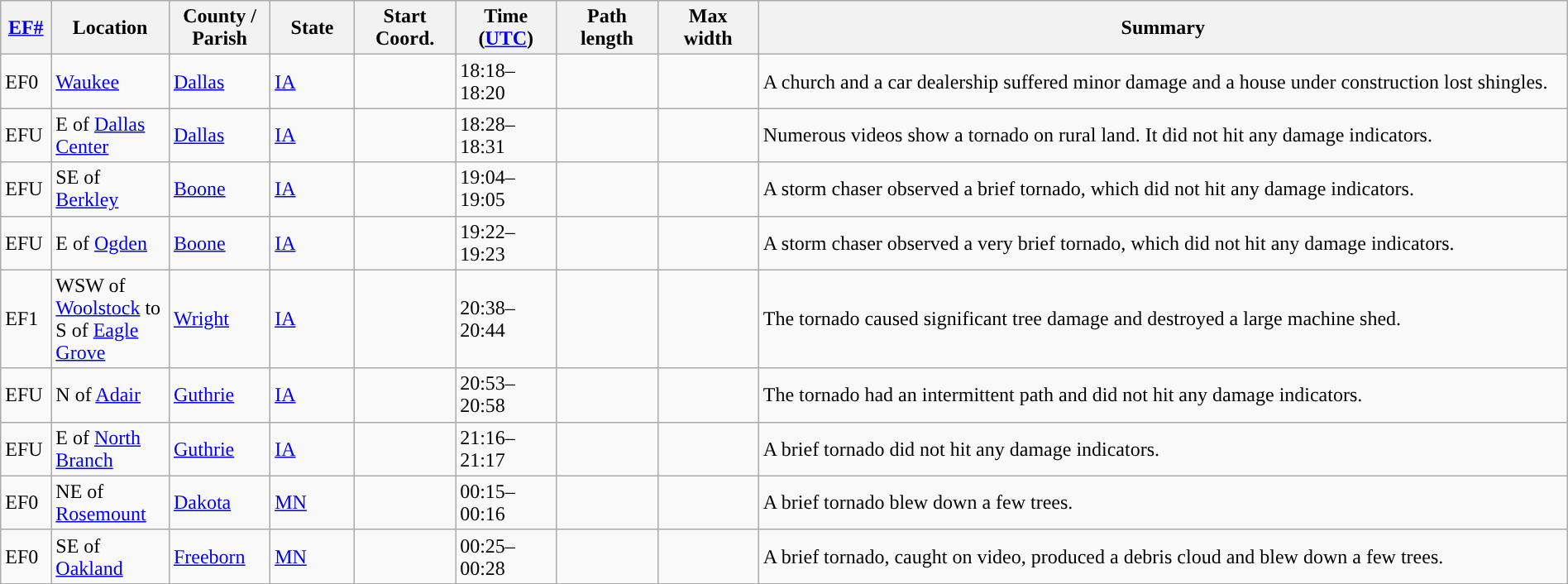<table class="wikitable sortable" style="width:100%;">
<tr>
<th scope="col"  style="width:3%; text-align:center;"><a href='#'>EF#</a></th>
<th scope="col"  style="width:7%; text-align:center;" class="unsortable">Location</th>
<th scope="col"  style="width:6%; text-align:center;" class="unsortable">County / Parish</th>
<th scope="col"  style="width:5%; text-align:center;">State</th>
<th scope="col"  style="width:6%; text-align:center;">Start Coord.</th>
<th scope="col"  style="width:6%; text-align:center;">Time (<a href='#'>UTC</a>)</th>
<th scope="col"  style="width:6%; text-align:center;">Path length</th>
<th scope="col"  style="width:6%; text-align:center;">Max width</th>
<th scope="col" class="unsortable" style="width:48%; text-align:center;">Summary</th>
</tr>
<tr>
<td>EF0</td>
<td><a href='#'>Waukee</a></td>
<td><a href='#'>Dallas</a></td>
<td><a href='#'>IA</a></td>
<td></td>
<td>18:18–18:20</td>
<td></td>
<td></td>
<td>A church and a car dealership suffered minor damage and a house under construction lost shingles.</td>
</tr>
<tr>
<td>EFU</td>
<td>E of <a href='#'>Dallas Center</a></td>
<td><a href='#'>Dallas</a></td>
<td><a href='#'>IA</a></td>
<td></td>
<td>18:28–18:31</td>
<td></td>
<td></td>
<td>Numerous videos show a tornado on rural land. It did not hit any damage indicators.</td>
</tr>
<tr>
<td>EFU</td>
<td>SE of <a href='#'>Berkley</a></td>
<td><a href='#'>Boone</a></td>
<td><a href='#'>IA</a></td>
<td></td>
<td>19:04–19:05</td>
<td></td>
<td></td>
<td>A storm chaser observed a brief tornado, which did not hit any damage indicators.</td>
</tr>
<tr>
<td>EFU</td>
<td>E of <a href='#'>Ogden</a></td>
<td><a href='#'>Boone</a></td>
<td><a href='#'>IA</a></td>
<td></td>
<td>19:22–19:23</td>
<td></td>
<td></td>
<td>A storm chaser observed a very brief tornado, which did not hit any damage indicators.</td>
</tr>
<tr>
<td>EF1</td>
<td>WSW of <a href='#'>Woolstock</a> to S of <a href='#'>Eagle Grove</a></td>
<td><a href='#'>Wright</a></td>
<td><a href='#'>IA</a></td>
<td></td>
<td>20:38–20:44</td>
<td></td>
<td></td>
<td>The tornado caused significant tree damage and destroyed a large machine shed.</td>
</tr>
<tr>
<td>EFU</td>
<td>N of <a href='#'>Adair</a></td>
<td><a href='#'>Guthrie</a></td>
<td><a href='#'>IA</a></td>
<td></td>
<td>20:53–20:58</td>
<td></td>
<td></td>
<td>The tornado had an intermittent path and did not hit any damage indicators.</td>
</tr>
<tr>
<td>EFU</td>
<td>E of <a href='#'>North Branch</a></td>
<td><a href='#'>Guthrie</a></td>
<td><a href='#'>IA</a></td>
<td></td>
<td>21:16–21:17</td>
<td></td>
<td></td>
<td>A brief tornado did not hit any damage indicators.</td>
</tr>
<tr>
<td>EF0</td>
<td>NE of <a href='#'>Rosemount</a></td>
<td><a href='#'>Dakota</a></td>
<td><a href='#'>MN</a></td>
<td></td>
<td>00:15–00:16</td>
<td></td>
<td></td>
<td>A brief tornado blew down a few trees.</td>
</tr>
<tr>
<td>EF0</td>
<td>SE of <a href='#'>Oakland</a></td>
<td><a href='#'>Freeborn</a></td>
<td><a href='#'>MN</a></td>
<td></td>
<td>00:25–00:28</td>
<td></td>
<td></td>
<td>A brief tornado, caught on video, produced a debris cloud and blew down a few trees.</td>
</tr>
<tr>
</tr>
</table>
